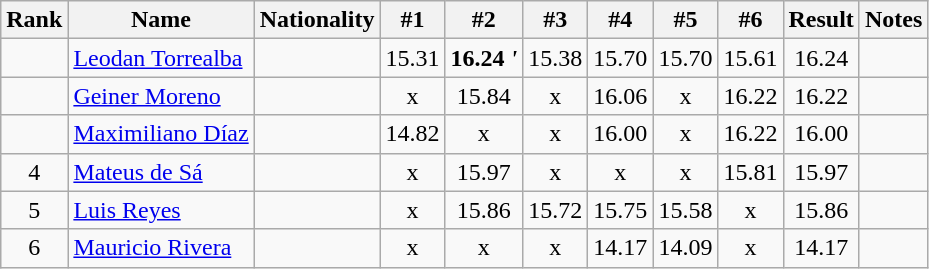<table class="wikitable sortable" style="text-align:center">
<tr>
<th>Rank</th>
<th>Name</th>
<th>Nationality</th>
<th>#1</th>
<th>#2</th>
<th>#3</th>
<th>#4</th>
<th>#5</th>
<th>#6</th>
<th>Result</th>
<th>Notes</th>
</tr>
<tr>
<td></td>
<td align=left><a href='#'>Leodan Torrealba</a></td>
<td align=left></td>
<td>15.31</td>
<td><strong>16.24<em> '</td>
<td>15.38</td>
<td>15.70</td>
<td>15.70</td>
<td>15.61</td>
<td></strong>16.24<strong></td>
<td></td>
</tr>
<tr>
<td></td>
<td align=left><a href='#'>Geiner Moreno</a></td>
<td align=left></td>
<td>x</td>
<td>15.84</td>
<td>x</td>
<td>16.06</td>
<td>x</td>
<td></strong>16.22<strong></td>
<td></strong>16.22<strong></td>
<td></strong><strong></td>
</tr>
<tr>
<td></td>
<td align=left><a href='#'>Maximiliano Díaz</a></td>
<td align=left></td>
<td>14.82</td>
<td>x</td>
<td>x</td>
<td></strong>16.00<strong></td>
<td>x</td>
<td></strong>16.22<strong></td>
<td></strong>16.00<strong></td>
<td></td>
</tr>
<tr>
<td>4</td>
<td align=left><a href='#'>Mateus de Sá</a></td>
<td align=left></td>
<td>x</td>
<td></strong>15.97<strong></td>
<td>x</td>
<td>x</td>
<td>x</td>
<td>15.81</td>
<td></strong>15.97<strong></td>
<td></td>
</tr>
<tr>
<td>5</td>
<td align=left><a href='#'>Luis Reyes</a></td>
<td align=left></td>
<td>x</td>
<td></strong>15.86<strong></td>
<td>15.72</td>
<td>15.75</td>
<td>15.58</td>
<td>x</td>
<td></strong>15.86<strong></td>
<td></td>
</tr>
<tr>
<td>6</td>
<td align=left><a href='#'>Mauricio Rivera</a></td>
<td align=left></td>
<td>x</td>
<td>x</td>
<td>x</td>
<td></strong>14.17<strong></td>
<td>14.09</td>
<td>x</td>
<td></strong>14.17<strong></td>
<td></td>
</tr>
</table>
